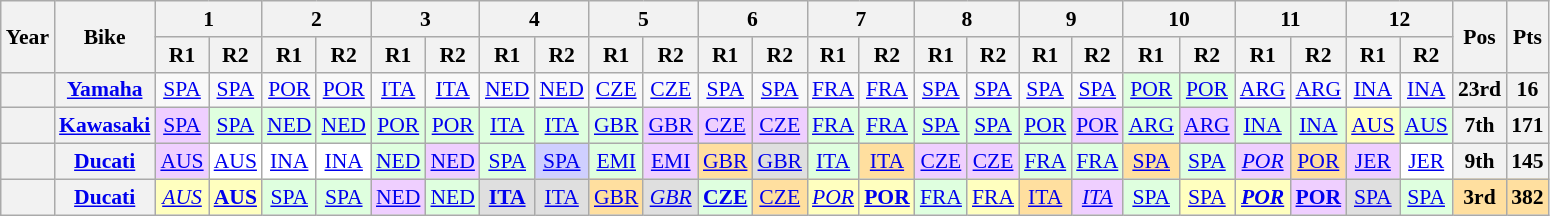<table class="wikitable" style="text-align:center; font-size:90%;">
<tr>
<th rowspan="2">Year</th>
<th rowspan="2">Bike</th>
<th colspan="2">1</th>
<th colspan="2">2</th>
<th colspan="2">3</th>
<th colspan="2">4</th>
<th colspan="2">5</th>
<th colspan="2">6</th>
<th colspan="2">7</th>
<th colspan="2">8</th>
<th colspan="2">9</th>
<th colspan="2">10</th>
<th colspan="2">11</th>
<th colspan="2">12</th>
<th rowspan="2">Pos</th>
<th rowspan="2">Pts</th>
</tr>
<tr>
<th>R1</th>
<th>R2</th>
<th>R1</th>
<th>R2</th>
<th>R1</th>
<th>R2</th>
<th>R1</th>
<th>R2</th>
<th>R1</th>
<th>R2</th>
<th>R1</th>
<th>R2</th>
<th>R1</th>
<th>R2</th>
<th>R1</th>
<th>R2</th>
<th>R1</th>
<th>R2</th>
<th>R1</th>
<th>R2</th>
<th>R1</th>
<th>R2</th>
<th>R1</th>
<th>R2</th>
</tr>
<tr>
<th></th>
<th><a href='#'>Yamaha</a></th>
<td><a href='#'>SPA</a></td>
<td><a href='#'>SPA</a></td>
<td><a href='#'>POR</a></td>
<td><a href='#'>POR</a></td>
<td><a href='#'>ITA</a></td>
<td><a href='#'>ITA</a></td>
<td><a href='#'>NED</a></td>
<td><a href='#'>NED</a></td>
<td><a href='#'>CZE</a></td>
<td><a href='#'>CZE</a></td>
<td><a href='#'>SPA</a></td>
<td><a href='#'>SPA</a></td>
<td><a href='#'>FRA</a></td>
<td><a href='#'>FRA</a></td>
<td><a href='#'>SPA</a></td>
<td><a href='#'>SPA</a></td>
<td><a href='#'>SPA</a></td>
<td><a href='#'>SPA</a></td>
<td style="background:#DFFFDF;"><a href='#'>POR</a><br></td>
<td style="background:#DFFFDF;"><a href='#'>POR</a><br></td>
<td><a href='#'>ARG</a></td>
<td><a href='#'>ARG</a></td>
<td><a href='#'>INA</a></td>
<td><a href='#'>INA</a></td>
<th>23rd</th>
<th>16</th>
</tr>
<tr>
<th></th>
<th><a href='#'>Kawasaki</a></th>
<td style="background:#efcfff;"><a href='#'>SPA</a><br></td>
<td style="background:#dfffdf;"><a href='#'>SPA</a><br></td>
<td style="background:#dfffdf;"><a href='#'>NED</a><br></td>
<td style="background:#dfffdf;"><a href='#'>NED</a><br></td>
<td style="background:#dfffdf;"><a href='#'>POR</a><br></td>
<td style="background:#dfffdf;"><a href='#'>POR</a><br></td>
<td style="background:#dfffdf;"><a href='#'>ITA</a><br></td>
<td style="background:#dfffdf;"><a href='#'>ITA</a><br></td>
<td style="background:#dfffdf;"><a href='#'>GBR</a><br></td>
<td style="background:#efcfff;"><a href='#'>GBR</a><br></td>
<td style="background:#efcfff;"><a href='#'>CZE</a><br></td>
<td style="background:#efcfff;"><a href='#'>CZE</a><br></td>
<td style="background:#dfffdf;"><a href='#'>FRA</a><br></td>
<td style="background:#dfffdf;"><a href='#'>FRA</a><br></td>
<td style="background:#dfffdf;"><a href='#'>SPA</a><br></td>
<td style="background:#dfffdf;"><a href='#'>SPA</a><br></td>
<td style="background:#dfffdf;"><a href='#'>POR</a><br></td>
<td style="background:#efcfff;"><a href='#'>POR</a><br></td>
<td style="background:#dfffdf;"><a href='#'>ARG</a><br></td>
<td style="background:#efcfff;"><a href='#'>ARG</a><br></td>
<td style="background:#dfffdf;"><a href='#'>INA</a><br></td>
<td style="background:#dfffdf;"><a href='#'>INA</a><br></td>
<td style="background:#ffffbf;"><a href='#'>AUS</a><br></td>
<td style="background:#dfffdf;"><a href='#'>AUS</a><br></td>
<th>7th</th>
<th>171</th>
</tr>
<tr>
<th></th>
<th><a href='#'>Ducati</a></th>
<td style="background:#efcfff;"><a href='#'>AUS</a><br></td>
<td style="background:#FFFFFF;"><a href='#'>AUS</a><br></td>
<td style="background:#FFFFFF;"><a href='#'>INA</a><br></td>
<td style="background:#FFFFFF;"><a href='#'>INA</a><br></td>
<td style="background:#dfffdf;"><a href='#'>NED</a><br></td>
<td style="background:#efcfff;"><a href='#'>NED</a><br></td>
<td style="background:#dfffdf;"><a href='#'>SPA</a><br></td>
<td style="background:#cfcfff;"><a href='#'>SPA</a><br></td>
<td style="background:#dfffdf;"><a href='#'>EMI</a><br></td>
<td style="background:#efcfff;"><a href='#'>EMI</a><br></td>
<td style="background:#ffdf9f;"><a href='#'>GBR</a><br></td>
<td style="background:#dfdfdf;"><a href='#'>GBR</a><br></td>
<td style="background:#dfffdf;"><a href='#'>ITA</a><br></td>
<td style="background:#ffdf9f;"><a href='#'>ITA</a><br></td>
<td style="background:#efcfff;"><a href='#'>CZE</a><br></td>
<td style="background:#efcfff;"><a href='#'>CZE</a><br></td>
<td style="background:#dfffdf;"><a href='#'>FRA</a><br></td>
<td style="background:#dfffdf;"><a href='#'>FRA</a><br></td>
<td style="background:#ffdf9f;"><a href='#'>SPA</a><br></td>
<td style="background:#dfffdf;"><a href='#'>SPA</a><br></td>
<td style="background:#efcfff;"><em><a href='#'>POR</a></em><br></td>
<td style="background:#ffdf9f;"><a href='#'>POR</a><br></td>
<td style="background:#efcfff;"><a href='#'>JER</a><br></td>
<td style="background:#ffffff;"><a href='#'>JER</a><br></td>
<th>9th</th>
<th>145</th>
</tr>
<tr>
<th></th>
<th><a href='#'>Ducati</a></th>
<td style="background:#FFFFBF;"><em><a href='#'>AUS</a></em><br></td>
<td style="background:#FFFFBF;"><strong><a href='#'>AUS</a></strong><br></td>
<td style="background:#DFFFDF;"><a href='#'>SPA</a><br></td>
<td style="background:#DFFFDF;"><a href='#'>SPA</a><br></td>
<td style="background:#EFCFFF;"><a href='#'>NED</a><br></td>
<td style="background:#DFFFDF;"><a href='#'>NED</a><br></td>
<td style="background:#DFDFDF;"><strong><a href='#'>ITA</a></strong><br></td>
<td style="background:#DFDFDF;"><a href='#'>ITA</a><br></td>
<td style="background:#FFDF9F;"><a href='#'>GBR</a><br></td>
<td style="background:#DFDFDF;"><em><a href='#'>GBR</a></em><br></td>
<td style="background:#DFFFDF;"><strong><a href='#'>CZE</a></strong><br></td>
<td style="background:#FFDF9F;"><a href='#'>CZE</a><br></td>
<td style="background:#FFFFBF;"><em><a href='#'>POR</a></em><br></td>
<td style="background:#FFFFBF;"><strong><a href='#'>POR</a></strong><br></td>
<td style="background:#DFFFDF;"><a href='#'>FRA</a><br></td>
<td style="background:#FFFFBF;"><a href='#'>FRA</a><br></td>
<td style="background:#FFDF9F;"><a href='#'>ITA</a><br></td>
<td style="background:#EFCFFF;"><em><a href='#'>ITA</a></em><br></td>
<td style="background:#DFFFDF;"><a href='#'>SPA</a><br></td>
<td style="background:#FFFFBF;"><a href='#'>SPA</a><br></td>
<td style="background:#FFFFBF;"><strong><em><a href='#'>POR</a></em></strong><br></td>
<td style="background:#EFCFFF;"><strong><a href='#'>POR</a></strong><br></td>
<td style="background:#DFDFDF;"><a href='#'>SPA</a><br></td>
<td style="background:#DFFFDF;"><a href='#'>SPA</a><br></td>
<th style="background:#FFDF9F;">3rd</th>
<th style="background:#FFDF9F;">382</th>
</tr>
</table>
